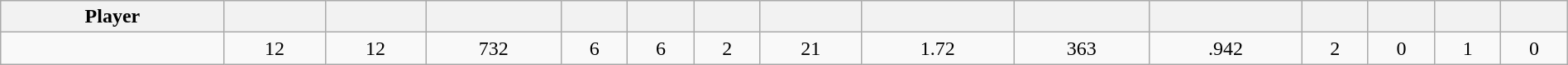<table class="wikitable sortable" style="width:100%; text-align:center;">
<tr>
<th>Player</th>
<th></th>
<th></th>
<th></th>
<th></th>
<th></th>
<th></th>
<th></th>
<th></th>
<th></th>
<th></th>
<th></th>
<th></th>
<th></th>
<th></th>
</tr>
<tr>
<td style=white-space:nowrap></td>
<td>12</td>
<td>12</td>
<td>732</td>
<td>6</td>
<td>6</td>
<td>2</td>
<td>21</td>
<td>1.72</td>
<td>363</td>
<td>.942</td>
<td>2</td>
<td>0</td>
<td>1</td>
<td>0</td>
</tr>
</table>
